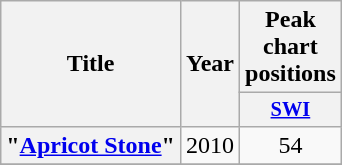<table class="wikitable plainrowheaders" style="text-align:center;">
<tr>
<th scope="col" rowspan="2">Title</th>
<th scope="col" rowspan="2">Year</th>
<th scope="col" colspan="1">Peak chart positions</th>
</tr>
<tr>
<th scope="col" style="width:3em;font-size:85%;"><a href='#'>SWI</a></th>
</tr>
<tr>
<th scope="row">"<a href='#'>Apricot Stone</a>"</th>
<td>2010</td>
<td>54</td>
</tr>
<tr>
</tr>
</table>
